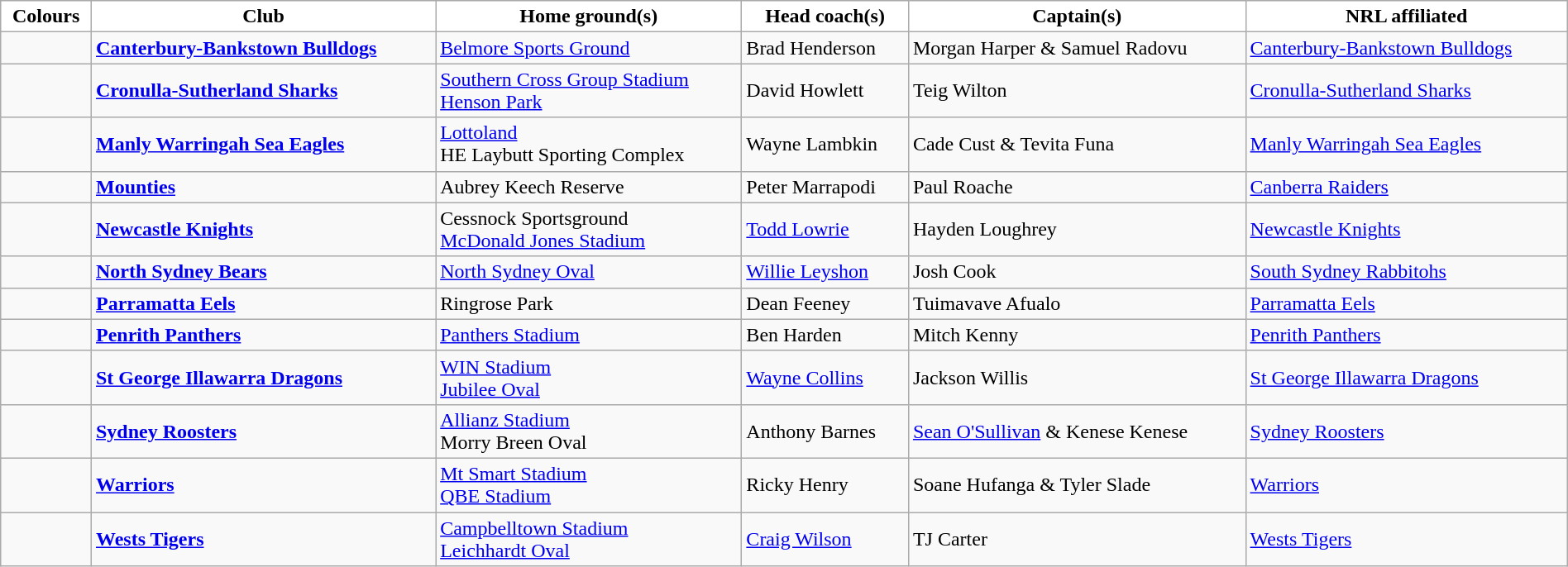<table class="wikitable" style="width:100%; text-align:left">
<tr>
<th style="background:white">Colours</th>
<th style="background:white">Club</th>
<th style="background:white">Home ground(s)</th>
<th style="background:white">Head coach(s)</th>
<th style="background:white">Captain(s)</th>
<th style="background:white">NRL affiliated</th>
</tr>
<tr>
<td></td>
<td><strong><a href='#'>Canterbury-Bankstown Bulldogs</a></strong></td>
<td><a href='#'>Belmore Sports Ground</a></td>
<td>Brad Henderson</td>
<td>Morgan Harper & Samuel Radovu</td>
<td><a href='#'>Canterbury-Bankstown Bulldogs</a></td>
</tr>
<tr>
<td></td>
<td><strong><a href='#'>Cronulla-Sutherland Sharks</a></strong></td>
<td><a href='#'>Southern Cross Group Stadium</a><br><a href='#'>Henson Park</a></td>
<td>David Howlett</td>
<td>Teig Wilton</td>
<td><a href='#'>Cronulla-Sutherland Sharks</a></td>
</tr>
<tr>
<td></td>
<td><strong><a href='#'>Manly Warringah Sea Eagles</a></strong></td>
<td><a href='#'>Lottoland</a><br>HE Laybutt Sporting Complex</td>
<td>Wayne Lambkin</td>
<td>Cade Cust & Tevita Funa</td>
<td><a href='#'>Manly Warringah Sea Eagles</a></td>
</tr>
<tr>
<td></td>
<td><strong><a href='#'>Mounties</a></strong></td>
<td>Aubrey Keech Reserve</td>
<td>Peter Marrapodi</td>
<td>Paul Roache</td>
<td><a href='#'>Canberra Raiders</a></td>
</tr>
<tr>
<td></td>
<td><strong><a href='#'>Newcastle Knights</a></strong></td>
<td>Cessnock Sportsground<br><a href='#'>McDonald Jones Stadium</a></td>
<td><a href='#'>Todd Lowrie</a></td>
<td>Hayden Loughrey</td>
<td><a href='#'>Newcastle Knights</a></td>
</tr>
<tr>
<td></td>
<td><strong><a href='#'>North Sydney Bears</a></strong></td>
<td><a href='#'>North Sydney Oval</a></td>
<td><a href='#'>Willie Leyshon</a></td>
<td>Josh Cook</td>
<td><a href='#'>South Sydney Rabbitohs</a></td>
</tr>
<tr>
<td></td>
<td><strong><a href='#'>Parramatta Eels</a></strong></td>
<td>Ringrose Park</td>
<td>Dean Feeney</td>
<td>Tuimavave Afualo</td>
<td><a href='#'>Parramatta Eels</a></td>
</tr>
<tr>
<td></td>
<td><strong><a href='#'>Penrith Panthers</a></strong></td>
<td><a href='#'>Panthers Stadium</a></td>
<td>Ben Harden</td>
<td>Mitch Kenny</td>
<td><a href='#'>Penrith Panthers</a></td>
</tr>
<tr>
<td></td>
<td><strong><a href='#'>St George Illawarra Dragons</a></strong></td>
<td><a href='#'>WIN Stadium</a><br><a href='#'>Jubilee Oval</a></td>
<td><a href='#'>Wayne Collins</a></td>
<td>Jackson Willis</td>
<td><a href='#'>St George Illawarra Dragons</a></td>
</tr>
<tr>
<td></td>
<td><strong><a href='#'>Sydney Roosters</a></strong></td>
<td><a href='#'>Allianz Stadium</a><br>Morry Breen Oval</td>
<td>Anthony Barnes</td>
<td><a href='#'>Sean O'Sullivan</a> & Kenese Kenese</td>
<td><a href='#'>Sydney Roosters</a></td>
</tr>
<tr>
<td></td>
<td><strong><a href='#'>Warriors</a></strong></td>
<td><a href='#'>Mt Smart Stadium</a><br><a href='#'>QBE Stadium</a></td>
<td>Ricky Henry</td>
<td>Soane Hufanga & Tyler Slade</td>
<td><a href='#'>Warriors</a></td>
</tr>
<tr>
<td></td>
<td><strong><a href='#'>Wests Tigers</a></strong></td>
<td><a href='#'>Campbelltown Stadium</a><br><a href='#'>Leichhardt Oval</a></td>
<td><a href='#'>Craig Wilson</a></td>
<td>TJ Carter</td>
<td><a href='#'>Wests Tigers</a></td>
</tr>
</table>
